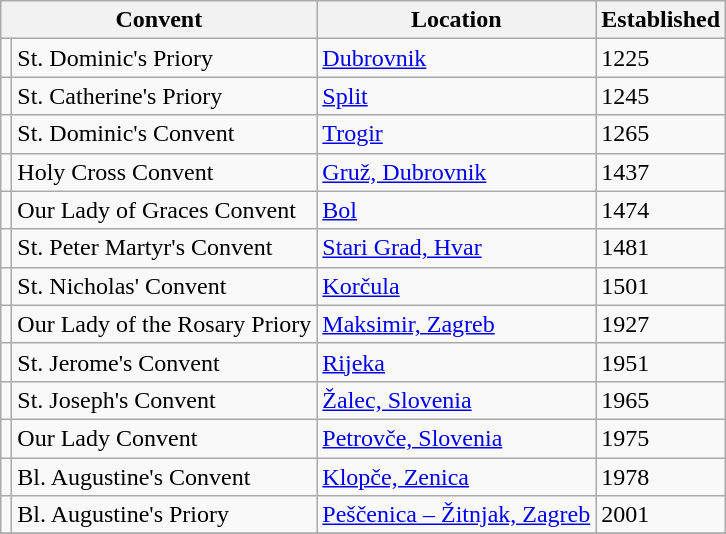<table class="wikitable">
<tr>
<th colspan=2>Convent</th>
<th>Location</th>
<th>Established</th>
</tr>
<tr>
<td></td>
<td>St. Dominic's Priory</td>
<td><a href='#'>Dubrovnik</a></td>
<td>1225</td>
</tr>
<tr>
<td></td>
<td>St. Catherine's Priory</td>
<td><a href='#'>Split</a></td>
<td>1245</td>
</tr>
<tr>
<td></td>
<td>St. Dominic's Convent</td>
<td><a href='#'>Trogir</a></td>
<td>1265</td>
</tr>
<tr>
<td></td>
<td>Holy Cross Convent</td>
<td><a href='#'>Gruž, Dubrovnik</a></td>
<td>1437</td>
</tr>
<tr>
<td></td>
<td>Our Lady of Graces Convent</td>
<td><a href='#'>Bol</a></td>
<td>1474</td>
</tr>
<tr>
<td></td>
<td>St. Peter Martyr's Convent</td>
<td><a href='#'>Stari Grad, Hvar</a></td>
<td>1481</td>
</tr>
<tr>
<td></td>
<td>St. Nicholas' Convent</td>
<td><a href='#'>Korčula</a></td>
<td>1501</td>
</tr>
<tr>
<td></td>
<td>Our Lady of the Rosary Priory</td>
<td><a href='#'>Maksimir, Zagreb</a></td>
<td>1927</td>
</tr>
<tr>
<td></td>
<td>St. Jerome's Convent</td>
<td><a href='#'>Rijeka</a></td>
<td>1951</td>
</tr>
<tr>
<td></td>
<td>St. Joseph's Convent</td>
<td><a href='#'>Žalec, Slovenia</a></td>
<td>1965</td>
</tr>
<tr>
<td><br></td>
<td>Our Lady Convent</td>
<td><a href='#'>Petrovče, Slovenia</a></td>
<td>1975</td>
</tr>
<tr>
<td></td>
<td>Bl. Augustine's Convent</td>
<td><a href='#'>Klopče, Zenica</a></td>
<td>1978</td>
</tr>
<tr>
<td></td>
<td>Bl. Augustine's Priory</td>
<td><a href='#'>Peščenica – Žitnjak, Zagreb</a></td>
<td>2001</td>
</tr>
<tr>
</tr>
</table>
